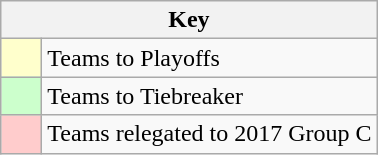<table class="wikitable" style="text-align: center;">
<tr>
<th colspan=2>Key</th>
</tr>
<tr>
<td style="background:#ffffcc; width:20px;"></td>
<td align=left>Teams to Playoffs</td>
</tr>
<tr>
<td style="background:#ccffcc; width:20px;"></td>
<td align=left>Teams to Tiebreaker</td>
</tr>
<tr>
<td style="background:#ffcccc; width:20px;"></td>
<td align=left>Teams relegated to 2017 Group C</td>
</tr>
</table>
